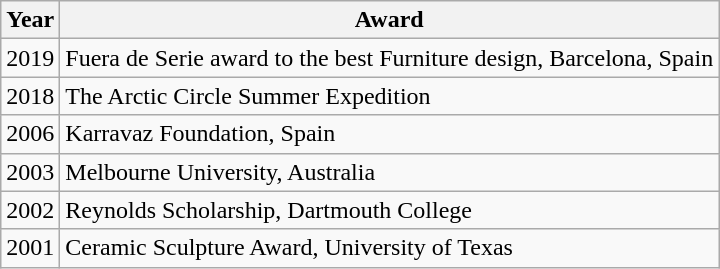<table class="wikitable">
<tr>
<th>Year</th>
<th>Award</th>
</tr>
<tr>
<td>2019</td>
<td>Fuera de Serie award to the best Furniture design, Barcelona, Spain</td>
</tr>
<tr>
<td>2018</td>
<td>The Arctic Circle Summer Expedition</td>
</tr>
<tr>
<td>2006</td>
<td>Karravaz Foundation, Spain</td>
</tr>
<tr>
<td>2003</td>
<td>Melbourne University, Australia</td>
</tr>
<tr>
<td>2002</td>
<td>Reynolds Scholarship, Dartmouth College</td>
</tr>
<tr>
<td>2001</td>
<td>Ceramic Sculpture Award, University of Texas</td>
</tr>
</table>
